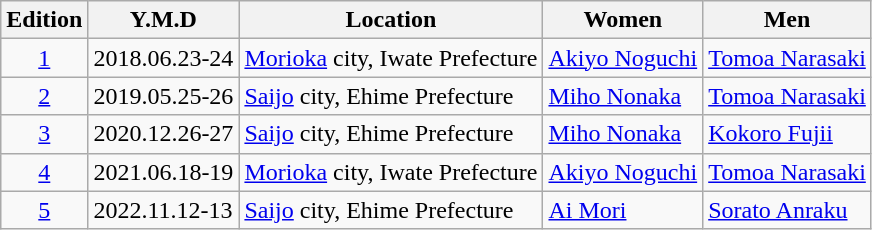<table class="wikitable">
<tr>
<th>Edition</th>
<th>Y.M.D</th>
<th>Location</th>
<th>Women</th>
<th>Men</th>
</tr>
<tr>
<td align="center"><a href='#'>1</a></td>
<td>2018.06.23-24</td>
<td><a href='#'>Morioka</a> city, Iwate Prefecture</td>
<td><a href='#'>Akiyo Noguchi</a></td>
<td><a href='#'>Tomoa Narasaki</a></td>
</tr>
<tr>
<td align="center"><a href='#'>2</a></td>
<td>2019.05.25-26</td>
<td><a href='#'>Saijo</a> city, Ehime Prefecture</td>
<td><a href='#'>Miho Nonaka</a></td>
<td><a href='#'>Tomoa Narasaki</a></td>
</tr>
<tr>
<td align="center"><a href='#'>3</a></td>
<td>2020.12.26-27</td>
<td><a href='#'>Saijo</a> city, Ehime Prefecture</td>
<td><a href='#'>Miho Nonaka</a></td>
<td><a href='#'>Kokoro Fujii</a></td>
</tr>
<tr>
<td align="center"><a href='#'>4</a></td>
<td>2021.06.18-19</td>
<td><a href='#'>Morioka</a> city, Iwate Prefecture</td>
<td><a href='#'>Akiyo Noguchi</a></td>
<td><a href='#'>Tomoa Narasaki</a></td>
</tr>
<tr>
<td align="center"><a href='#'>5</a></td>
<td>2022.11.12-13</td>
<td><a href='#'>Saijo</a> city, Ehime Prefecture</td>
<td><a href='#'>Ai Mori</a></td>
<td><a href='#'>Sorato Anraku</a></td>
</tr>
</table>
